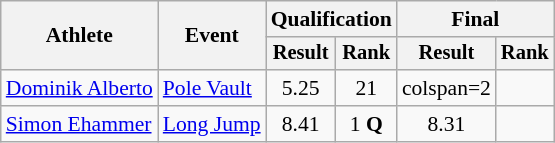<table class="wikitable" style="font-size:90%">
<tr>
<th rowspan="2">Athlete</th>
<th rowspan="2">Event</th>
<th colspan="2">Qualification</th>
<th colspan="2">Final</th>
</tr>
<tr style="font-size:95%">
<th>Result</th>
<th>Rank</th>
<th>Result</th>
<th>Rank</th>
</tr>
<tr align=center>
<td align=left><a href='#'>Dominik Alberto</a></td>
<td align=left><a href='#'>Pole Vault</a></td>
<td>5.25</td>
<td>21</td>
<td>colspan=2 </td>
</tr>
<tr align=center>
<td align=left><a href='#'>Simon Ehammer</a></td>
<td align=left><a href='#'>Long Jump</a></td>
<td>8.41</td>
<td>1 <strong>Q</strong></td>
<td>8.31</td>
<td></td>
</tr>
</table>
